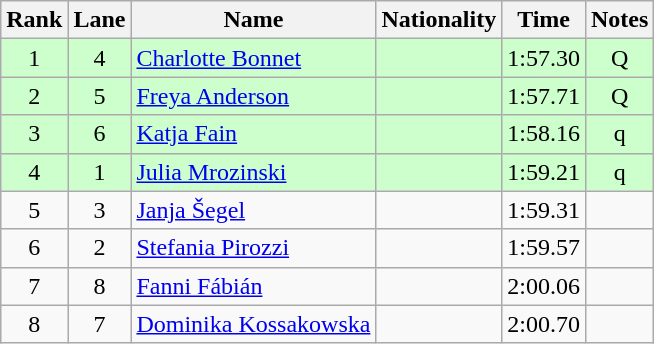<table class="wikitable sortable" style="text-align:center">
<tr>
<th>Rank</th>
<th>Lane</th>
<th>Name</th>
<th>Nationality</th>
<th>Time</th>
<th>Notes</th>
</tr>
<tr bgcolor=ccffcc>
<td>1</td>
<td>4</td>
<td align=left><a href='#'>Charlotte Bonnet</a></td>
<td align=left></td>
<td>1:57.30</td>
<td>Q</td>
</tr>
<tr bgcolor=ccffcc>
<td>2</td>
<td>5</td>
<td align=left><a href='#'>Freya Anderson</a></td>
<td align=left></td>
<td>1:57.71</td>
<td>Q</td>
</tr>
<tr bgcolor=ccffcc>
<td>3</td>
<td>6</td>
<td align=left><a href='#'>Katja Fain</a></td>
<td align=left></td>
<td>1:58.16</td>
<td>q</td>
</tr>
<tr bgcolor=ccffcc>
<td>4</td>
<td>1</td>
<td align=left><a href='#'>Julia Mrozinski</a></td>
<td align=left></td>
<td>1:59.21</td>
<td>q</td>
</tr>
<tr>
<td>5</td>
<td>3</td>
<td align=left><a href='#'>Janja Šegel</a></td>
<td align=left></td>
<td>1:59.31</td>
<td></td>
</tr>
<tr>
<td>6</td>
<td>2</td>
<td align=left><a href='#'>Stefania Pirozzi</a></td>
<td align=left></td>
<td>1:59.57</td>
<td></td>
</tr>
<tr>
<td>7</td>
<td>8</td>
<td align=left><a href='#'>Fanni Fábián</a></td>
<td align=left></td>
<td>2:00.06</td>
<td></td>
</tr>
<tr>
<td>8</td>
<td>7</td>
<td align=left><a href='#'>Dominika Kossakowska</a></td>
<td align=left></td>
<td>2:00.70</td>
<td></td>
</tr>
</table>
